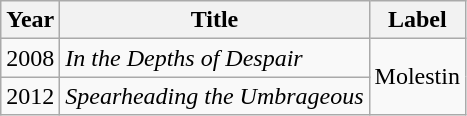<table class="wikitable" border="1">
<tr>
<th>Year</th>
<th>Title</th>
<th>Label</th>
</tr>
<tr>
<td>2008</td>
<td><em>In the Depths of Despair</em></td>
<td rowspan="2">Molestin</td>
</tr>
<tr>
<td>2012</td>
<td><em>Spearheading the Umbrageous</em></td>
</tr>
</table>
